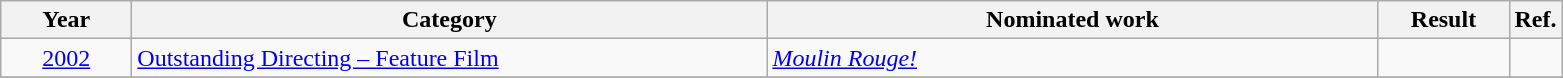<table class=wikitable>
<tr>
<th scope="col" style="width:5em;">Year</th>
<th scope="col" style="width:26em;">Category</th>
<th scope="col" style="width:25em;">Nominated work</th>
<th scope="col" style="width:5em;">Result</th>
<th>Ref.</th>
</tr>
<tr>
<td style="text-align:center;"><a href='#'>2002</a></td>
<td><a href='#'>Outstanding Directing – Feature Film</a></td>
<td><em><a href='#'>Moulin Rouge!</a></em></td>
<td></td>
<td></td>
</tr>
<tr>
</tr>
</table>
